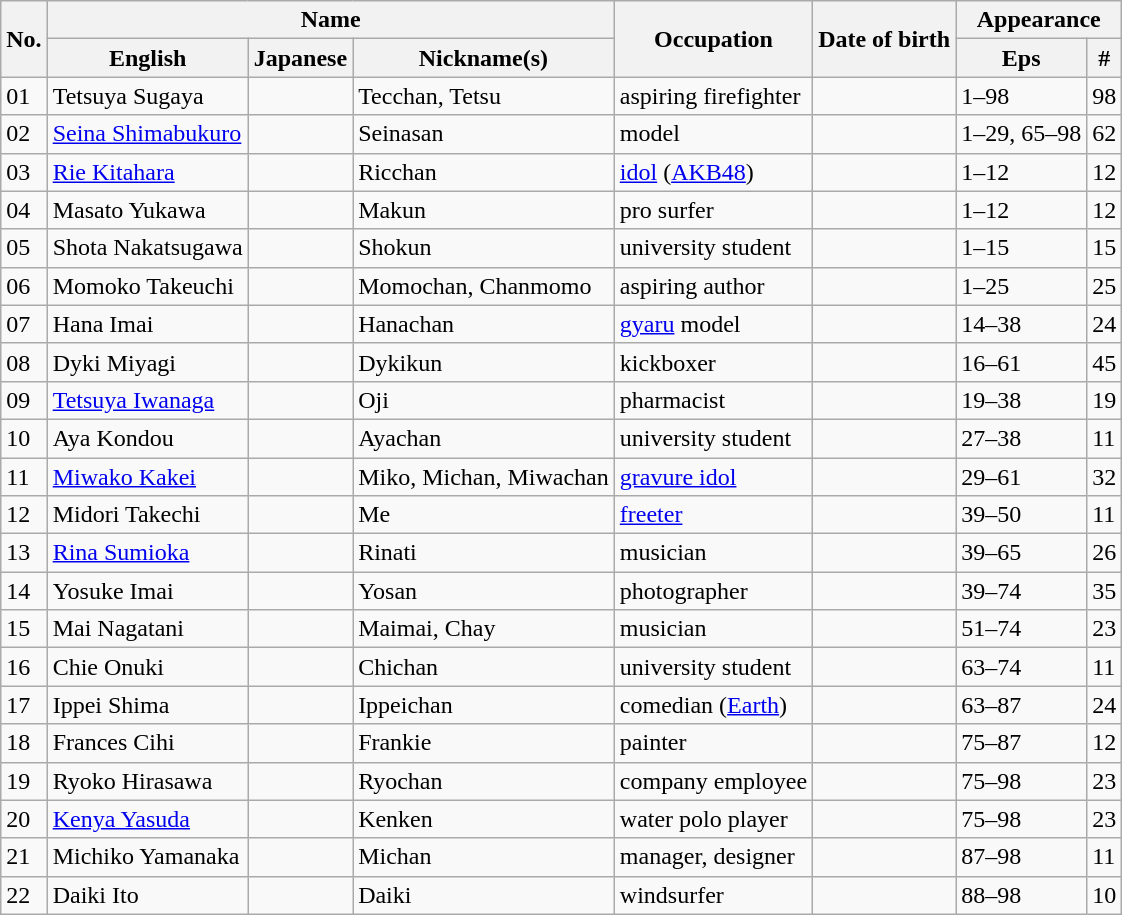<table class="wikitable sortable">
<tr>
<th rowspan="2">No.</th>
<th colspan="3">Name</th>
<th rowspan="2">Occupation</th>
<th rowspan="2">Date of birth</th>
<th colspan="2">Appearance</th>
</tr>
<tr>
<th>English</th>
<th>Japanese</th>
<th>Nickname(s)</th>
<th>Eps</th>
<th>#</th>
</tr>
<tr>
<td>01</td>
<td>Tetsuya Sugaya</td>
<td></td>
<td>Tecchan, Tetsu</td>
<td>aspiring firefighter</td>
<td></td>
<td>1–98</td>
<td>98</td>
</tr>
<tr>
<td>02</td>
<td><a href='#'>Seina Shimabukuro</a></td>
<td></td>
<td>Seinasan</td>
<td>model</td>
<td></td>
<td>1–29, 65–98</td>
<td>62</td>
</tr>
<tr>
<td>03</td>
<td><a href='#'>Rie Kitahara</a></td>
<td></td>
<td>Ricchan</td>
<td><a href='#'>idol</a> (<a href='#'>AKB48</a>)</td>
<td></td>
<td>1–12</td>
<td>12</td>
</tr>
<tr>
<td>04</td>
<td>Masato Yukawa</td>
<td></td>
<td>Makun</td>
<td>pro surfer</td>
<td></td>
<td>1–12</td>
<td>12</td>
</tr>
<tr>
<td>05</td>
<td>Shota Nakatsugawa</td>
<td></td>
<td>Shokun</td>
<td>university student</td>
<td></td>
<td>1–15</td>
<td>15</td>
</tr>
<tr>
<td>06</td>
<td>Momoko Takeuchi</td>
<td></td>
<td>Momochan, Chanmomo</td>
<td>aspiring author</td>
<td></td>
<td>1–25</td>
<td>25</td>
</tr>
<tr>
<td>07</td>
<td>Hana Imai</td>
<td></td>
<td>Hanachan</td>
<td><a href='#'>gyaru</a> model</td>
<td></td>
<td>14–38</td>
<td>24</td>
</tr>
<tr>
<td>08</td>
<td>Dyki Miyagi</td>
<td></td>
<td>Dykikun</td>
<td>kickboxer</td>
<td></td>
<td>16–61</td>
<td>45</td>
</tr>
<tr>
<td>09</td>
<td><a href='#'>Tetsuya Iwanaga</a></td>
<td></td>
<td>Oji</td>
<td>pharmacist</td>
<td></td>
<td>19–38</td>
<td>19</td>
</tr>
<tr>
<td>10</td>
<td>Aya Kondou</td>
<td></td>
<td>Ayachan</td>
<td>university student</td>
<td></td>
<td>27–38</td>
<td>11</td>
</tr>
<tr>
<td>11</td>
<td><a href='#'>Miwako Kakei</a></td>
<td></td>
<td>Miko, Michan, Miwachan</td>
<td><a href='#'>gravure idol</a></td>
<td></td>
<td>29–61</td>
<td>32</td>
</tr>
<tr>
<td>12</td>
<td>Midori Takechi</td>
<td></td>
<td>Me</td>
<td><a href='#'>freeter</a></td>
<td></td>
<td>39–50</td>
<td>11</td>
</tr>
<tr>
<td>13</td>
<td><a href='#'>Rina Sumioka</a></td>
<td></td>
<td>Rinati</td>
<td>musician</td>
<td></td>
<td>39–65</td>
<td>26</td>
</tr>
<tr>
<td>14</td>
<td>Yosuke Imai</td>
<td></td>
<td>Yosan</td>
<td>photographer</td>
<td></td>
<td>39–74</td>
<td>35</td>
</tr>
<tr>
<td>15</td>
<td>Mai Nagatani</td>
<td></td>
<td>Maimai, Chay</td>
<td>musician</td>
<td></td>
<td>51–74</td>
<td>23</td>
</tr>
<tr>
<td>16</td>
<td>Chie Onuki</td>
<td></td>
<td>Chichan</td>
<td>university student</td>
<td></td>
<td>63–74</td>
<td>11</td>
</tr>
<tr>
<td>17</td>
<td>Ippei Shima</td>
<td></td>
<td>Ippeichan</td>
<td>comedian (<a href='#'>Earth</a>)</td>
<td></td>
<td>63–87</td>
<td>24</td>
</tr>
<tr>
<td>18</td>
<td>Frances Cihi</td>
<td></td>
<td>Frankie</td>
<td>painter</td>
<td></td>
<td>75–87</td>
<td>12</td>
</tr>
<tr>
<td>19</td>
<td>Ryoko Hirasawa</td>
<td></td>
<td>Ryochan</td>
<td>company employee</td>
<td></td>
<td>75–98</td>
<td>23</td>
</tr>
<tr>
<td>20</td>
<td><a href='#'>Kenya Yasuda</a></td>
<td></td>
<td>Kenken</td>
<td>water polo player</td>
<td></td>
<td>75–98</td>
<td>23</td>
</tr>
<tr>
<td>21</td>
<td>Michiko Yamanaka</td>
<td></td>
<td>Michan</td>
<td>manager, designer</td>
<td></td>
<td>87–98</td>
<td>11</td>
</tr>
<tr>
<td>22</td>
<td>Daiki Ito</td>
<td></td>
<td>Daiki</td>
<td>windsurfer</td>
<td></td>
<td>88–98</td>
<td>10</td>
</tr>
</table>
